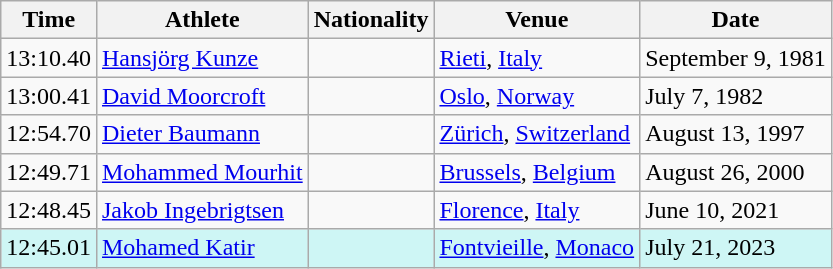<table class="wikitable" border="1">
<tr>
<th>Time</th>
<th>Athlete</th>
<th>Nationality</th>
<th>Venue</th>
<th>Date</th>
</tr>
<tr>
<td>13:10.40</td>
<td><a href='#'>Hansjörg Kunze</a></td>
<td></td>
<td><a href='#'>Rieti</a>, <a href='#'>Italy</a></td>
<td>September 9, 1981</td>
</tr>
<tr>
<td>13:00.41</td>
<td><a href='#'>David Moorcroft</a></td>
<td></td>
<td><a href='#'>Oslo</a>, <a href='#'>Norway</a></td>
<td>July 7, 1982</td>
</tr>
<tr>
<td>12:54.70</td>
<td><a href='#'>Dieter Baumann</a></td>
<td></td>
<td><a href='#'>Zürich</a>, <a href='#'>Switzerland</a></td>
<td>August 13, 1997</td>
</tr>
<tr>
<td>12:49.71</td>
<td><a href='#'>Mohammed Mourhit</a></td>
<td></td>
<td><a href='#'>Brussels</a>, <a href='#'>Belgium</a></td>
<td>August 26, 2000</td>
</tr>
<tr>
<td>12:48.45</td>
<td><a href='#'>Jakob Ingebrigtsen</a></td>
<td></td>
<td><a href='#'>Florence</a>, <a href='#'>Italy</a></td>
<td>June 10, 2021</td>
</tr>
<tr style="background:#cef6f5;">
<td>12:45.01</td>
<td><a href='#'>Mohamed Katir</a></td>
<td></td>
<td><a href='#'>Fontvieille</a>, <a href='#'>Monaco</a></td>
<td>July 21, 2023</td>
</tr>
</table>
